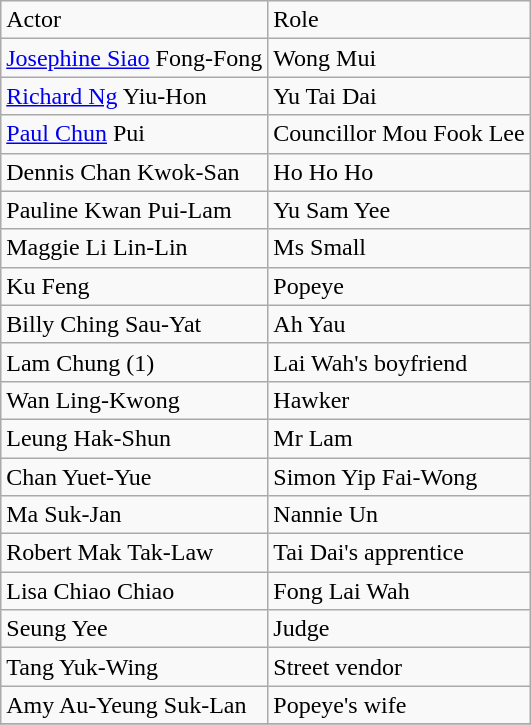<table class="wikitable">
<tr>
<td>Actor</td>
<td>Role</td>
</tr>
<tr>
<td><a href='#'>Josephine Siao</a> Fong-Fong</td>
<td>Wong  Mui</td>
</tr>
<tr>
<td><a href='#'>Richard Ng</a> Yiu-Hon</td>
<td>Yu Tai  Dai</td>
</tr>
<tr>
<td><a href='#'>Paul Chun</a> Pui</td>
<td>Councillor  Mou Fook Lee</td>
</tr>
<tr>
<td>Dennis Chan Kwok-San</td>
<td>Ho Ho  Ho</td>
</tr>
<tr>
<td>Pauline Kwan Pui-Lam</td>
<td>Yu Sam  Yee</td>
</tr>
<tr>
<td>Maggie Li Lin-Lin</td>
<td>Ms  Small</td>
</tr>
<tr>
<td>Ku Feng</td>
<td>Popeye</td>
</tr>
<tr>
<td>Billy Ching Sau-Yat</td>
<td>Ah Yau</td>
</tr>
<tr>
<td>Lam Chung (1)</td>
<td>Lai  Wah's boyfriend</td>
</tr>
<tr>
<td>Wan Ling-Kwong</td>
<td>Hawker</td>
</tr>
<tr>
<td>Leung Hak-Shun</td>
<td>Mr Lam</td>
</tr>
<tr>
<td>Chan Yuet-Yue</td>
<td>Simon Yip Fai-Wong</td>
</tr>
<tr>
<td>Ma Suk-Jan</td>
<td>Nannie  Un</td>
</tr>
<tr>
<td>Robert Mak Tak-Law</td>
<td>Tai  Dai's apprentice</td>
</tr>
<tr>
<td>Lisa Chiao Chiao</td>
<td>Fong  Lai Wah</td>
</tr>
<tr>
<td>Seung Yee</td>
<td>Judge</td>
</tr>
<tr>
<td>Tang Yuk-Wing</td>
<td>Street  vendor</td>
</tr>
<tr>
<td>Amy Au-Yeung Suk-Lan</td>
<td>Popeye's  wife</td>
</tr>
<tr>
</tr>
</table>
